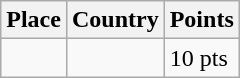<table class=wikitable>
<tr>
<th>Place</th>
<th>Country</th>
<th>Points</th>
</tr>
<tr>
<td align=center></td>
<td></td>
<td>10 pts</td>
</tr>
</table>
